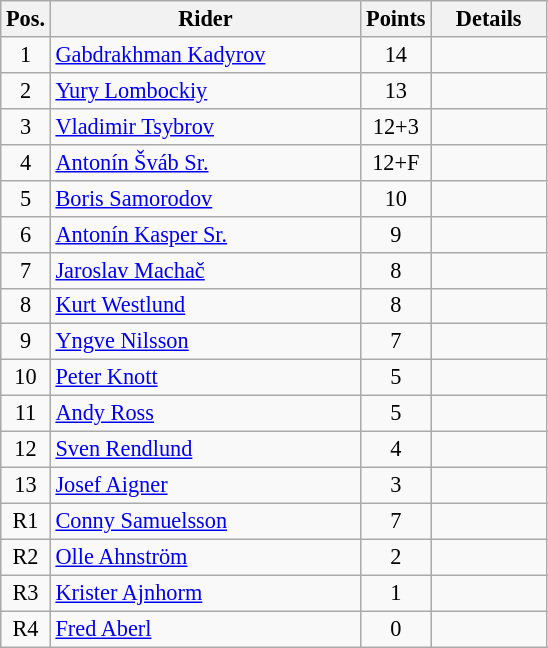<table class=wikitable style="font-size:93%;">
<tr>
<th width=25px>Pos.</th>
<th width=200px>Rider</th>
<th width=40px>Points</th>
<th width=70px>Details</th>
</tr>
<tr align=center >
<td>1</td>
<td align=left> <a href='#'>Gabdrakhman Kadyrov</a></td>
<td>14</td>
<td></td>
</tr>
<tr align=center >
<td>2</td>
<td align=left> <a href='#'>Yury Lombockiy</a></td>
<td>13</td>
<td></td>
</tr>
<tr align=center >
<td>3</td>
<td align=left>  <a href='#'>Vladimir Tsybrov</a></td>
<td>12+3</td>
<td></td>
</tr>
<tr align=center >
<td>4</td>
<td align=left> <a href='#'>Antonín Šváb Sr.</a></td>
<td>12+F</td>
<td></td>
</tr>
<tr align=center >
<td>5</td>
<td align=left> <a href='#'>Boris Samorodov</a></td>
<td>10</td>
<td></td>
</tr>
<tr align=center>
<td>6</td>
<td align=left> <a href='#'>Antonín Kasper Sr.</a></td>
<td>9</td>
<td></td>
</tr>
<tr align=center>
<td>7</td>
<td align=left> <a href='#'>Jaroslav Machač</a></td>
<td>8</td>
<td></td>
</tr>
<tr align=center>
<td>8</td>
<td align=left> <a href='#'>Kurt Westlund</a></td>
<td>8</td>
<td></td>
</tr>
<tr align=center>
<td>9</td>
<td align=left> <a href='#'>Yngve Nilsson</a></td>
<td>7</td>
<td></td>
</tr>
<tr align=center>
<td>10</td>
<td align=left> <a href='#'>Peter Knott</a></td>
<td>5</td>
<td></td>
</tr>
<tr align=center>
<td>11</td>
<td align=left> <a href='#'>Andy Ross</a></td>
<td>5</td>
<td></td>
</tr>
<tr align=center>
<td>12</td>
<td align=left> <a href='#'>Sven Rendlund</a></td>
<td>4</td>
<td></td>
</tr>
<tr align=center>
<td>13</td>
<td align=left> <a href='#'>Josef Aigner</a></td>
<td>3</td>
<td></td>
</tr>
<tr align=center>
<td>R1</td>
<td align=left> <a href='#'>Conny Samuelsson</a></td>
<td>7</td>
<td></td>
</tr>
<tr align=center>
<td>R2</td>
<td align=left> <a href='#'>Olle Ahnström</a></td>
<td>2</td>
<td></td>
</tr>
<tr align=center>
<td>R3</td>
<td align=left> <a href='#'>Krister Ajnhorm</a></td>
<td>1</td>
<td></td>
</tr>
<tr align=center>
<td>R4</td>
<td align=left> <a href='#'>Fred Aberl</a></td>
<td>0</td>
<td></td>
</tr>
</table>
